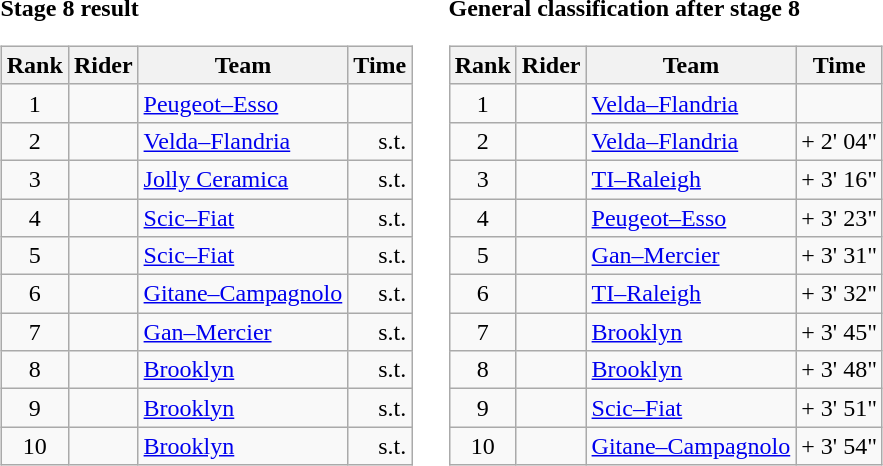<table>
<tr>
<td><strong>Stage 8 result</strong><br><table class="wikitable">
<tr>
<th scope="col">Rank</th>
<th scope="col">Rider</th>
<th scope="col">Team</th>
<th scope="col">Time</th>
</tr>
<tr>
<td style="text-align:center;">1</td>
<td></td>
<td><a href='#'>Peugeot–Esso</a></td>
<td style="text-align:right;"></td>
</tr>
<tr>
<td style="text-align:center;">2</td>
<td></td>
<td><a href='#'>Velda–Flandria</a></td>
<td style="text-align:right;">s.t.</td>
</tr>
<tr>
<td style="text-align:center;">3</td>
<td></td>
<td><a href='#'>Jolly Ceramica</a></td>
<td style="text-align:right;">s.t.</td>
</tr>
<tr>
<td style="text-align:center;">4</td>
<td></td>
<td><a href='#'>Scic–Fiat</a></td>
<td style="text-align:right;">s.t.</td>
</tr>
<tr>
<td style="text-align:center;">5</td>
<td></td>
<td><a href='#'>Scic–Fiat</a></td>
<td style="text-align:right;">s.t.</td>
</tr>
<tr>
<td style="text-align:center;">6</td>
<td></td>
<td><a href='#'>Gitane–Campagnolo</a></td>
<td style="text-align:right;">s.t.</td>
</tr>
<tr>
<td style="text-align:center;">7</td>
<td></td>
<td><a href='#'>Gan–Mercier</a></td>
<td style="text-align:right;">s.t.</td>
</tr>
<tr>
<td style="text-align:center;">8</td>
<td></td>
<td><a href='#'>Brooklyn</a></td>
<td style="text-align:right;">s.t.</td>
</tr>
<tr>
<td style="text-align:center;">9</td>
<td></td>
<td><a href='#'>Brooklyn</a></td>
<td style="text-align:right;">s.t.</td>
</tr>
<tr>
<td style="text-align:center;">10</td>
<td></td>
<td><a href='#'>Brooklyn</a></td>
<td style="text-align:right;">s.t.</td>
</tr>
</table>
</td>
<td></td>
<td><strong>General classification after stage 8</strong><br><table class="wikitable">
<tr>
<th scope="col">Rank</th>
<th scope="col">Rider</th>
<th scope="col">Team</th>
<th scope="col">Time</th>
</tr>
<tr>
<td style="text-align:center;">1</td>
<td> </td>
<td><a href='#'>Velda–Flandria</a></td>
<td style="text-align:right;"></td>
</tr>
<tr>
<td style="text-align:center;">2</td>
<td></td>
<td><a href='#'>Velda–Flandria</a></td>
<td style="text-align:right;">+ 2' 04"</td>
</tr>
<tr>
<td style="text-align:center;">3</td>
<td></td>
<td><a href='#'>TI–Raleigh</a></td>
<td style="text-align:right;">+ 3' 16"</td>
</tr>
<tr>
<td style="text-align:center;">4</td>
<td></td>
<td><a href='#'>Peugeot–Esso</a></td>
<td style="text-align:right;">+ 3' 23"</td>
</tr>
<tr>
<td style="text-align:center;">5</td>
<td></td>
<td><a href='#'>Gan–Mercier</a></td>
<td style="text-align:right;">+ 3' 31"</td>
</tr>
<tr>
<td style="text-align:center;">6</td>
<td></td>
<td><a href='#'>TI–Raleigh</a></td>
<td style="text-align:right;">+ 3' 32"</td>
</tr>
<tr>
<td style="text-align:center;">7</td>
<td></td>
<td><a href='#'>Brooklyn</a></td>
<td style="text-align:right;">+ 3' 45"</td>
</tr>
<tr>
<td style="text-align:center;">8</td>
<td></td>
<td><a href='#'>Brooklyn</a></td>
<td style="text-align:right;">+ 3' 48"</td>
</tr>
<tr>
<td style="text-align:center;">9</td>
<td></td>
<td><a href='#'>Scic–Fiat</a></td>
<td style="text-align:right;">+ 3' 51"</td>
</tr>
<tr>
<td style="text-align:center;">10</td>
<td></td>
<td><a href='#'>Gitane–Campagnolo</a></td>
<td style="text-align:right;">+ 3' 54"</td>
</tr>
</table>
</td>
</tr>
</table>
